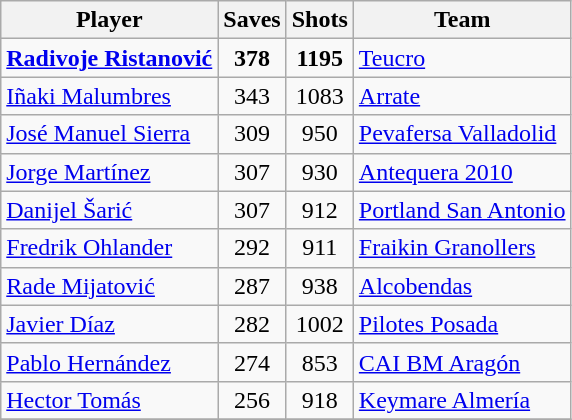<table class="wikitable">
<tr>
<th>Player</th>
<th>Saves</th>
<th>Shots</th>
<th>Team</th>
</tr>
<tr>
<td> <strong><a href='#'>Radivoje Ristanović</a></strong></td>
<td style="text-align:center;"><strong>378</strong></td>
<td style="text-align:center;"><strong>1195</strong></td>
<td><a href='#'>Teucro</a></td>
</tr>
<tr>
<td> <a href='#'>Iñaki Malumbres</a></td>
<td style="text-align:center;">343</td>
<td style="text-align:center;">1083</td>
<td><a href='#'>Arrate</a></td>
</tr>
<tr>
<td> <a href='#'>José Manuel Sierra</a></td>
<td style="text-align:center;">309</td>
<td style="text-align:center;">950</td>
<td><a href='#'>Pevafersa Valladolid</a></td>
</tr>
<tr>
<td> <a href='#'>Jorge Martínez</a></td>
<td style="text-align:center;">307</td>
<td style="text-align:center;">930</td>
<td><a href='#'>Antequera 2010</a></td>
</tr>
<tr>
<td> <a href='#'>Danijel Šarić</a></td>
<td style="text-align:center;">307</td>
<td style="text-align:center;">912</td>
<td><a href='#'>Portland San Antonio</a></td>
</tr>
<tr>
<td> <a href='#'>Fredrik Ohlander</a></td>
<td style="text-align:center;">292</td>
<td style="text-align:center;">911</td>
<td><a href='#'>Fraikin Granollers</a></td>
</tr>
<tr>
<td> <a href='#'>Rade Mijatović</a></td>
<td style="text-align:center;">287</td>
<td style="text-align:center;">938</td>
<td><a href='#'>Alcobendas</a></td>
</tr>
<tr>
<td> <a href='#'>Javier Díaz</a></td>
<td style="text-align:center;">282</td>
<td style="text-align:center;">1002</td>
<td><a href='#'>Pilotes Posada</a></td>
</tr>
<tr>
<td> <a href='#'>Pablo Hernández</a></td>
<td style="text-align:center;">274</td>
<td style="text-align:center;">853</td>
<td><a href='#'>CAI BM Aragón</a></td>
</tr>
<tr>
<td> <a href='#'>Hector Tomás</a></td>
<td style="text-align:center;">256</td>
<td style="text-align:center;">918</td>
<td><a href='#'>Keymare Almería</a></td>
</tr>
<tr>
</tr>
</table>
